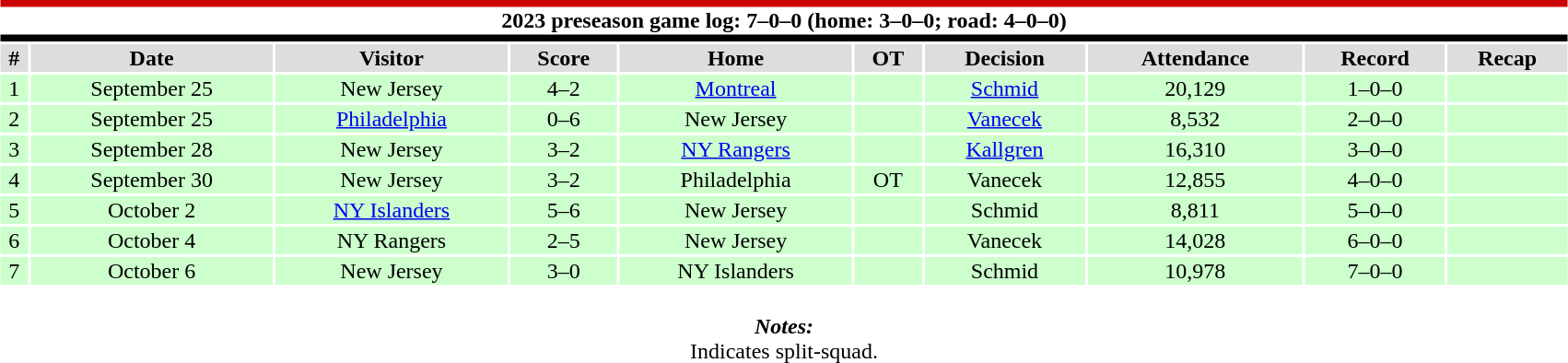<table class="toccolours collapsible collapsed" style="width:90%; clear:both; margin:1.5em auto; text-align:center;">
<tr>
<th colspan="10" style="background:#FFFFFF; border-top:#CC0000 5px solid; border-bottom:#000000 5px solid;">2023 preseason game log: 7–0–0 (home: 3–0–0; road: 4–0–0)</th>
</tr>
<tr style="background:#ddd;">
<th>#</th>
<th>Date</th>
<th>Visitor</th>
<th>Score</th>
<th>Home</th>
<th>OT</th>
<th>Decision</th>
<th>Attendance</th>
<th>Record</th>
<th>Recap</th>
</tr>
<tr style="background:#cfc;">
<td>1</td>
<td>September 25</td>
<td>New Jersey</td>
<td>4–2</td>
<td><a href='#'>Montreal</a></td>
<td></td>
<td><a href='#'>Schmid</a></td>
<td>20,129</td>
<td>1–0–0</td>
<td></td>
</tr>
<tr style="background:#cfc;">
<td>2</td>
<td>September 25</td>
<td><a href='#'>Philadelphia</a></td>
<td>0–6</td>
<td>New Jersey</td>
<td></td>
<td><a href='#'>Vanecek</a></td>
<td>8,532</td>
<td>2–0–0</td>
<td></td>
</tr>
<tr style="background:#cfc;">
<td>3</td>
<td>September 28</td>
<td>New Jersey</td>
<td>3–2</td>
<td><a href='#'>NY Rangers</a></td>
<td></td>
<td><a href='#'>Kallgren</a></td>
<td>16,310</td>
<td>3–0–0</td>
<td></td>
</tr>
<tr style="background:#cfc;">
<td>4</td>
<td>September 30</td>
<td>New Jersey</td>
<td>3–2</td>
<td>Philadelphia</td>
<td>OT</td>
<td>Vanecek</td>
<td>12,855</td>
<td>4–0–0</td>
<td></td>
</tr>
<tr style="background:#cfc;">
<td>5</td>
<td>October 2</td>
<td><a href='#'>NY Islanders</a></td>
<td>5–6</td>
<td>New Jersey</td>
<td></td>
<td>Schmid</td>
<td>8,811</td>
<td>5–0–0</td>
<td></td>
</tr>
<tr style="background:#cfc;">
<td>6</td>
<td>October 4</td>
<td>NY Rangers</td>
<td>2–5</td>
<td>New Jersey</td>
<td></td>
<td>Vanecek</td>
<td>14,028</td>
<td>6–0–0</td>
<td></td>
</tr>
<tr style="background:#cfc;">
<td>7</td>
<td>October 6</td>
<td>New Jersey</td>
<td>3–0</td>
<td>NY Islanders</td>
<td></td>
<td>Schmid</td>
<td>10,978</td>
<td>7–0–0</td>
<td></td>
</tr>
<tr>
<td colspan="10" style="text-align:center;"><br><strong><em>Notes:</em></strong><br>
 Indicates split-squad.</td>
</tr>
</table>
